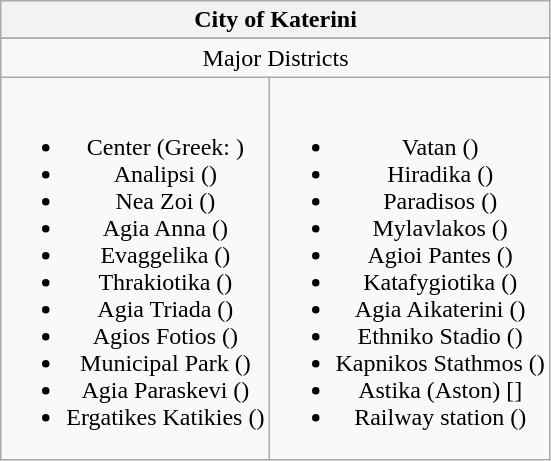<table class=wikitable  style="text-align: center;">
<tr>
<th colspan="2">City of Katerini</th>
</tr>
<tr style="text-align: center;"|>
</tr>
<tr>
<td colspan="2">Major Districts</td>
</tr>
<tr style="text-align: center;"|>
<td><br><ul><li>Center (Greek: )</li><li>Analipsi ()</li><li>Nea Zoi ()</li><li>Agia Anna ()</li><li>Evaggelika ()</li><li>Thrakiotika ()</li><li>Agia Triada ()</li><li>Agios Fotios ()</li><li>Municipal Park ()</li><li>Agia Paraskevi ()</li><li>Ergatikes Katikies ()</li></ul></td>
<td><br><ul><li>Vatan ()</li><li>Hiradika ()</li><li>Paradisos ()</li><li>Mylavlakos ()</li><li>Agioi Pantes ()</li><li>Katafygiotika ()</li><li>Agia Aikaterini ()</li><li>Ethniko Stadio ()</li><li>Kapnikos Stathmos ()</li><li>Astika (Aston) []</li><li>Railway station ()</li></ul></td>
</tr>
</table>
